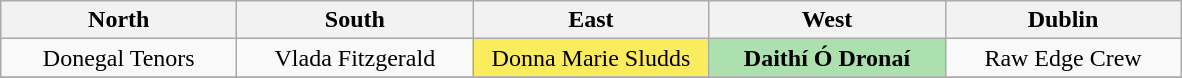<table class="wikitable">
<tr>
<th width="150" rowspan="1">North</th>
<th width="150" rowspan="1">South</th>
<th width="150" rowspan="1">East</th>
<th width="150" rowspan="1">West</th>
<th width="150" rowspan="1">Dublin</th>
</tr>
<tr>
<td align="center">Donegal Tenors</td>
<td align="center">Vlada Fitzgerald</td>
<td style="background:#FBEC5D;" align="center">Donna Marie Sludds</td>
<td style="background:#ACE1AF;" align="center"><strong>Daithí Ó Dronaí</strong></td>
<td align="center">Raw Edge Crew</td>
</tr>
<tr>
</tr>
</table>
